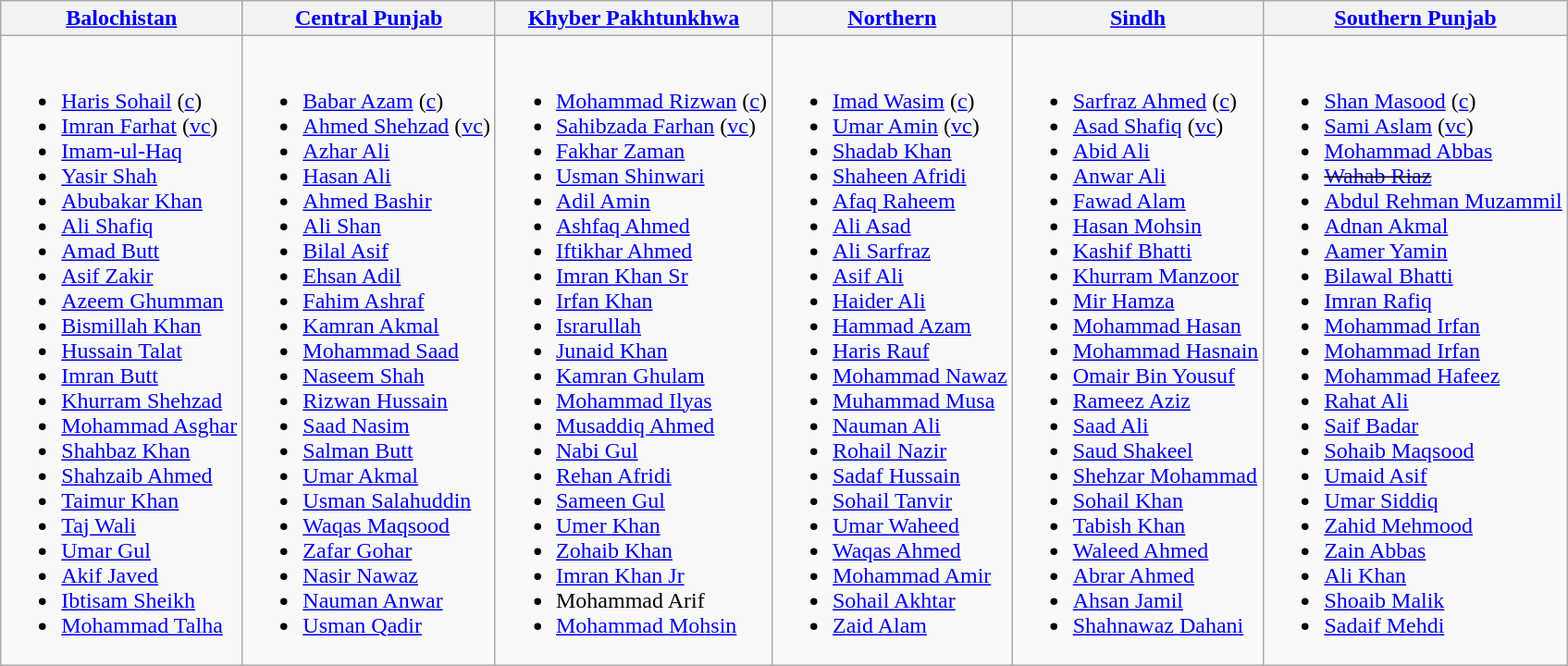<table class="wikitable">
<tr>
<th><a href='#'>Balochistan</a></th>
<th><a href='#'>Central Punjab</a></th>
<th><a href='#'>Khyber Pakhtunkhwa</a></th>
<th><a href='#'>Northern</a></th>
<th><a href='#'>Sindh</a></th>
<th><a href='#'>Southern Punjab</a></th>
</tr>
<tr>
<td valign=top><br><ul><li><a href='#'>Haris Sohail</a> (<a href='#'>c</a>)</li><li><a href='#'>Imran Farhat</a> (<a href='#'>vc</a>)</li><li><a href='#'>Imam-ul-Haq</a></li><li><a href='#'>Yasir Shah</a></li><li><a href='#'>Abubakar Khan</a></li><li><a href='#'>Ali Shafiq</a></li><li><a href='#'>Amad Butt</a></li><li><a href='#'>Asif Zakir</a></li><li><a href='#'>Azeem Ghumman</a></li><li><a href='#'>Bismillah Khan</a></li><li><a href='#'>Hussain Talat</a></li><li><a href='#'>Imran Butt</a></li><li><a href='#'>Khurram Shehzad</a></li><li><a href='#'>Mohammad Asghar</a></li><li><a href='#'>Shahbaz Khan</a></li><li><a href='#'>Shahzaib Ahmed</a></li><li><a href='#'>Taimur Khan</a></li><li><a href='#'>Taj Wali</a></li><li><a href='#'>Umar Gul</a></li><li><a href='#'>Akif Javed</a></li><li><a href='#'>Ibtisam Sheikh</a></li><li><a href='#'>Mohammad Talha</a></li></ul></td>
<td valign=top><br><ul><li><a href='#'>Babar Azam</a> (<a href='#'>c</a>)</li><li><a href='#'>Ahmed Shehzad</a> (<a href='#'>vc</a>)</li><li><a href='#'>Azhar Ali</a></li><li><a href='#'>Hasan Ali</a></li><li><a href='#'>Ahmed Bashir</a></li><li><a href='#'>Ali Shan</a></li><li><a href='#'>Bilal Asif</a></li><li><a href='#'>Ehsan Adil</a></li><li><a href='#'>Fahim Ashraf</a></li><li><a href='#'>Kamran Akmal</a></li><li><a href='#'>Mohammad Saad</a></li><li><a href='#'>Naseem Shah</a></li><li><a href='#'>Rizwan Hussain</a></li><li><a href='#'>Saad Nasim</a></li><li><a href='#'>Salman Butt</a></li><li><a href='#'>Umar Akmal</a></li><li><a href='#'>Usman Salahuddin</a></li><li><a href='#'>Waqas Maqsood</a></li><li><a href='#'>Zafar Gohar</a></li><li><a href='#'>Nasir Nawaz</a></li><li><a href='#'>Nauman Anwar</a></li><li><a href='#'>Usman Qadir</a></li></ul></td>
<td valign=top><br><ul><li><a href='#'>Mohammad Rizwan</a> (<a href='#'>c</a>)</li><li><a href='#'>Sahibzada Farhan</a> (<a href='#'>vc</a>)</li><li><a href='#'>Fakhar Zaman</a></li><li><a href='#'>Usman Shinwari</a></li><li><a href='#'>Adil Amin</a></li><li><a href='#'>Ashfaq Ahmed</a></li><li><a href='#'>Iftikhar Ahmed</a></li><li><a href='#'>Imran Khan Sr</a></li><li><a href='#'>Irfan Khan</a></li><li><a href='#'>Israrullah</a></li><li><a href='#'>Junaid Khan</a></li><li><a href='#'>Kamran Ghulam</a></li><li><a href='#'>Mohammad Ilyas</a></li><li><a href='#'>Musaddiq Ahmed</a></li><li><a href='#'>Nabi Gul</a></li><li><a href='#'>Rehan Afridi</a></li><li><a href='#'>Sameen Gul</a></li><li><a href='#'>Umer Khan</a></li><li><a href='#'>Zohaib Khan</a></li><li><a href='#'>Imran Khan Jr</a></li><li>Mohammad Arif</li><li><a href='#'>Mohammad Mohsin</a></li></ul></td>
<td valign=top><br><ul><li><a href='#'>Imad Wasim</a> (<a href='#'>c</a>)</li><li><a href='#'>Umar Amin</a> (<a href='#'>vc</a>)</li><li><a href='#'>Shadab Khan</a></li><li><a href='#'>Shaheen Afridi</a></li><li><a href='#'>Afaq Raheem</a></li><li><a href='#'>Ali Asad</a></li><li><a href='#'>Ali Sarfraz</a></li><li><a href='#'>Asif Ali</a></li><li><a href='#'>Haider Ali</a></li><li><a href='#'>Hammad Azam</a></li><li><a href='#'>Haris Rauf</a></li><li><a href='#'>Mohammad Nawaz</a></li><li><a href='#'>Muhammad Musa</a></li><li><a href='#'>Nauman Ali</a></li><li><a href='#'>Rohail Nazir</a></li><li><a href='#'>Sadaf Hussain</a></li><li><a href='#'>Sohail Tanvir</a></li><li><a href='#'>Umar Waheed</a></li><li><a href='#'>Waqas Ahmed</a></li><li><a href='#'>Mohammad Amir</a></li><li><a href='#'>Sohail Akhtar</a></li><li><a href='#'>Zaid Alam</a></li></ul></td>
<td valign=top><br><ul><li><a href='#'>Sarfraz Ahmed</a> (<a href='#'>c</a>)</li><li><a href='#'>Asad Shafiq</a> (<a href='#'>vc</a>)</li><li><a href='#'>Abid Ali</a></li><li><a href='#'>Anwar Ali</a></li><li><a href='#'>Fawad Alam</a></li><li><a href='#'>Hasan Mohsin</a></li><li><a href='#'>Kashif Bhatti</a></li><li><a href='#'>Khurram Manzoor</a></li><li><a href='#'>Mir Hamza</a></li><li><a href='#'>Mohammad Hasan</a></li><li><a href='#'>Mohammad Hasnain</a></li><li><a href='#'>Omair Bin Yousuf</a></li><li><a href='#'>Rameez Aziz</a></li><li><a href='#'>Saad Ali</a></li><li><a href='#'>Saud Shakeel</a></li><li><a href='#'>Shehzar Mohammad</a></li><li><a href='#'>Sohail Khan</a></li><li><a href='#'>Tabish Khan</a></li><li><a href='#'>Waleed Ahmed</a></li><li><a href='#'>Abrar Ahmed</a></li><li><a href='#'>Ahsan Jamil</a></li><li><a href='#'>Shahnawaz Dahani</a></li></ul></td>
<td valign=top><br><ul><li><a href='#'>Shan Masood</a> (<a href='#'>c</a>)</li><li><a href='#'>Sami Aslam</a> (<a href='#'>vc</a>)</li><li><a href='#'>Mohammad Abbas</a></li><li><s><a href='#'>Wahab Riaz</a></s></li><li><a href='#'>Abdul Rehman Muzammil</a></li><li><a href='#'>Adnan Akmal</a></li><li><a href='#'>Aamer Yamin</a></li><li><a href='#'>Bilawal Bhatti</a></li><li><a href='#'>Imran Rafiq</a></li><li><a href='#'>Mohammad Irfan</a></li><li><a href='#'>Mohammad Irfan</a></li><li><a href='#'>Mohammad Hafeez</a></li><li><a href='#'>Rahat Ali</a></li><li><a href='#'>Saif Badar</a></li><li><a href='#'>Sohaib Maqsood</a></li><li><a href='#'>Umaid Asif</a></li><li><a href='#'>Umar Siddiq</a></li><li><a href='#'>Zahid Mehmood</a></li><li><a href='#'>Zain Abbas</a></li><li><a href='#'>Ali Khan</a></li><li><a href='#'>Shoaib Malik</a></li><li><a href='#'>Sadaif Mehdi</a></li></ul></td>
</tr>
</table>
